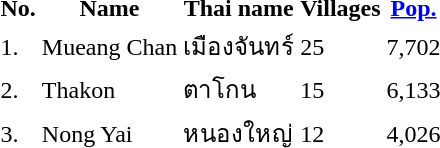<table>
<tr>
<th>No.</th>
<th>Name</th>
<th>Thai name</th>
<th>Villages</th>
<th><a href='#'>Pop.</a></th>
</tr>
<tr>
<td>1.</td>
<td>Mueang Chan</td>
<td>เมืองจันทร์</td>
<td>25</td>
<td>7,702</td>
<td></td>
</tr>
<tr>
<td>2.</td>
<td>Thakon</td>
<td>ตาโกน</td>
<td>15</td>
<td>6,133</td>
<td></td>
</tr>
<tr>
<td>3.</td>
<td>Nong Yai</td>
<td>หนองใหญ่</td>
<td>12</td>
<td>4,026</td>
<td></td>
</tr>
</table>
